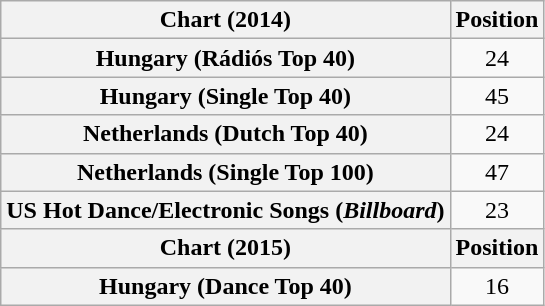<table class="wikitable plainrowheaders" style="text-align:center">
<tr>
<th scope="col">Chart (2014)</th>
<th scope="col">Position</th>
</tr>
<tr>
<th scope="row">Hungary (Rádiós Top 40)</th>
<td>24</td>
</tr>
<tr>
<th scope="row">Hungary (Single Top 40)</th>
<td>45</td>
</tr>
<tr>
<th scope="row">Netherlands (Dutch Top 40)</th>
<td>24</td>
</tr>
<tr>
<th scope="row">Netherlands (Single Top 100)</th>
<td>47</td>
</tr>
<tr>
<th scope="row">US Hot Dance/Electronic Songs (<em>Billboard</em>)</th>
<td>23</td>
</tr>
<tr>
<th scope="col">Chart (2015)</th>
<th scope="col">Position</th>
</tr>
<tr>
<th scope="row">Hungary (Dance Top 40)</th>
<td>16</td>
</tr>
</table>
